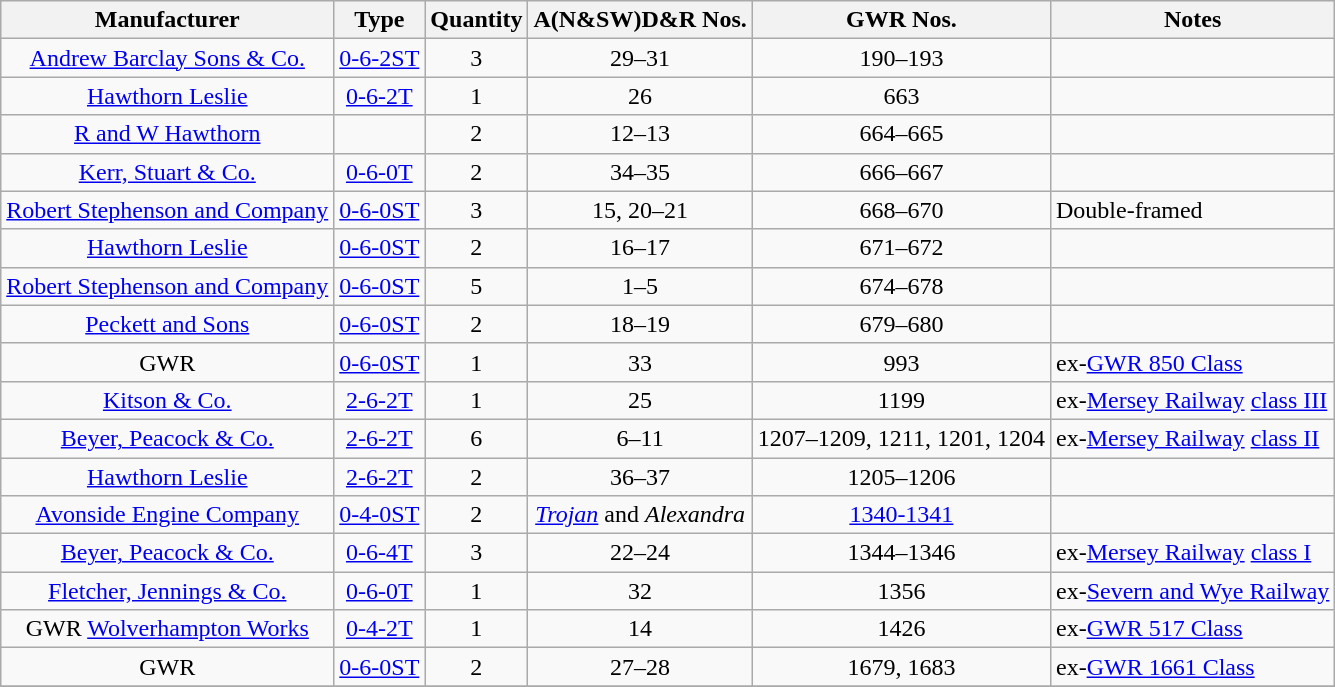<table class=wikitable style=text-align:center>
<tr>
<th>Manufacturer</th>
<th>Type</th>
<th>Quantity</th>
<th>A(N&SW)D&R Nos.</th>
<th>GWR Nos.</th>
<th>Notes</th>
</tr>
<tr>
<td><a href='#'>Andrew Barclay Sons & Co.</a></td>
<td><a href='#'>0-6-2ST</a></td>
<td>3</td>
<td>29–31</td>
<td>190–193</td>
<td align=left></td>
</tr>
<tr>
<td><a href='#'>Hawthorn Leslie</a></td>
<td><a href='#'>0-6-2T</a></td>
<td>1</td>
<td>26</td>
<td>663</td>
<td align=left></td>
</tr>
<tr>
<td><a href='#'>R and W Hawthorn</a></td>
<td></td>
<td>2</td>
<td>12–13</td>
<td>664–665</td>
<td align=left></td>
</tr>
<tr>
<td><a href='#'>Kerr, Stuart & Co.</a></td>
<td><a href='#'>0-6-0T</a></td>
<td>2</td>
<td>34–35</td>
<td>666–667</td>
<td align=left></td>
</tr>
<tr>
<td><a href='#'>Robert Stephenson and Company</a></td>
<td><a href='#'>0-6-0ST</a></td>
<td>3</td>
<td>15, 20–21</td>
<td>668–670</td>
<td align=left>Double-framed</td>
</tr>
<tr>
<td><a href='#'>Hawthorn Leslie</a></td>
<td><a href='#'>0-6-0ST</a></td>
<td>2</td>
<td>16–17</td>
<td>671–672</td>
<td align=left></td>
</tr>
<tr>
<td><a href='#'>Robert Stephenson and Company</a></td>
<td><a href='#'>0-6-0ST</a></td>
<td>5</td>
<td>1–5</td>
<td>674–678</td>
<td align=left></td>
</tr>
<tr>
<td><a href='#'>Peckett and Sons</a></td>
<td><a href='#'>0-6-0ST</a></td>
<td>2</td>
<td>18–19</td>
<td>679–680</td>
<td align=left></td>
</tr>
<tr>
<td>GWR</td>
<td><a href='#'>0-6-0ST</a></td>
<td>1</td>
<td>33</td>
<td>993</td>
<td align=left>ex-<a href='#'>GWR 850 Class</a></td>
</tr>
<tr>
<td><a href='#'>Kitson & Co.</a></td>
<td><a href='#'>2-6-2T</a></td>
<td>1</td>
<td>25</td>
<td>1199</td>
<td align=left>ex-<a href='#'>Mersey Railway</a> <a href='#'>class III</a></td>
</tr>
<tr>
<td><a href='#'>Beyer, Peacock & Co.</a></td>
<td><a href='#'>2-6-2T</a></td>
<td>6</td>
<td>6–11</td>
<td>1207–1209, 1211, 1201, 1204</td>
<td align=left>ex-<a href='#'>Mersey Railway</a> <a href='#'>class II</a></td>
</tr>
<tr>
<td><a href='#'>Hawthorn Leslie</a></td>
<td><a href='#'>2-6-2T</a></td>
<td>2</td>
<td>36–37</td>
<td>1205–1206</td>
<td align=left></td>
</tr>
<tr>
<td><a href='#'>Avonside Engine Company</a></td>
<td><a href='#'>0-4-0ST</a></td>
<td>2</td>
<td><em><a href='#'>Trojan</a></em> and <em>Alexandra</em></td>
<td><a href='#'>1340-1341</a></td>
<td align=left></td>
</tr>
<tr>
<td><a href='#'>Beyer, Peacock & Co.</a></td>
<td><a href='#'>0-6-4T</a></td>
<td>3</td>
<td>22–24</td>
<td>1344–1346</td>
<td align=left>ex-<a href='#'>Mersey Railway</a> <a href='#'>class I</a></td>
</tr>
<tr>
<td><a href='#'>Fletcher, Jennings & Co.</a></td>
<td><a href='#'>0-6-0T</a></td>
<td>1</td>
<td>32</td>
<td>1356</td>
<td align=left>ex-<a href='#'>Severn and Wye Railway</a></td>
</tr>
<tr>
<td>GWR <a href='#'>Wolverhampton Works</a></td>
<td><a href='#'>0-4-2T</a></td>
<td>1</td>
<td>14</td>
<td>1426</td>
<td align=left>ex-<a href='#'>GWR 517 Class</a></td>
</tr>
<tr>
<td>GWR</td>
<td><a href='#'>0-6-0ST</a></td>
<td>2</td>
<td>27–28</td>
<td>1679, 1683</td>
<td align=left>ex-<a href='#'>GWR 1661 Class</a></td>
</tr>
<tr>
</tr>
</table>
